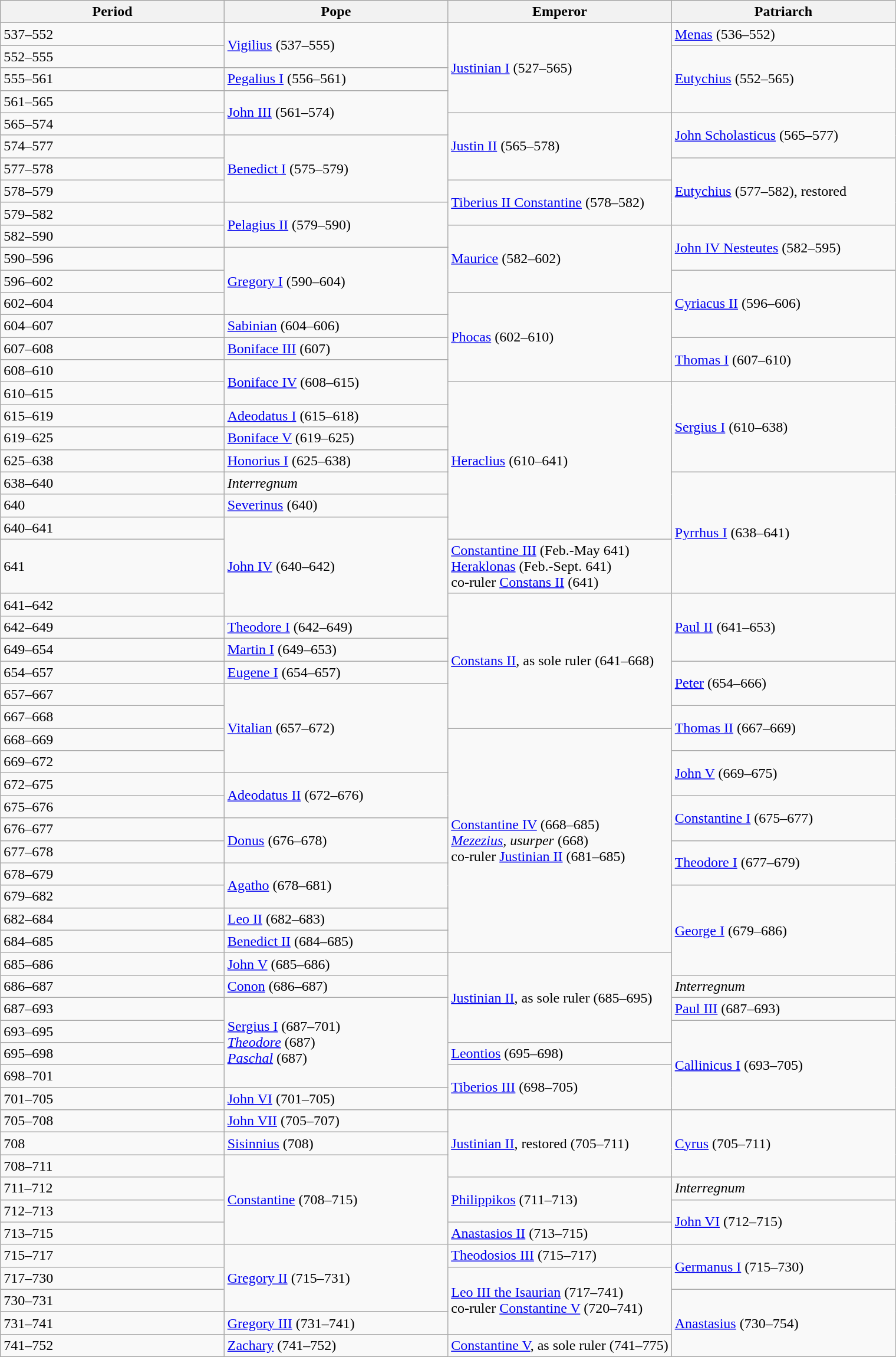<table class="wikitable">
<tr>
<th width="25%">Period</th>
<th width="25%">Pope</th>
<th width="25%">Emperor</th>
<th width="25%">Patriarch</th>
</tr>
<tr>
<td>537–552</td>
<td rowspan=2><a href='#'>Vigilius</a> (537–555)</td>
<td rowspan=4><a href='#'>Justinian I</a> (527–565)</td>
<td><a href='#'>Menas</a> (536–552)</td>
</tr>
<tr>
<td>552–555</td>
<td rowspan=3><a href='#'>Eutychius</a> (552–565)</td>
</tr>
<tr>
<td>555–561</td>
<td><a href='#'>Pegalius I</a> (556–561)</td>
</tr>
<tr>
<td>561–565</td>
<td rowspan=2><a href='#'>John III</a> (561–574)</td>
</tr>
<tr>
<td>565–574</td>
<td rowspan=3><a href='#'>Justin II</a> (565–578)</td>
<td rowspan=2><a href='#'>John Scholasticus</a> (565–577)</td>
</tr>
<tr>
<td>574–577</td>
<td rowspan=3><a href='#'>Benedict I</a> (575–579)</td>
</tr>
<tr>
<td>577–578</td>
<td rowspan=3><a href='#'>Eutychius</a> (577–582), restored</td>
</tr>
<tr>
<td>578–579</td>
<td rowspan=2><a href='#'>Tiberius II Constantine</a> (578–582)</td>
</tr>
<tr>
<td>579–582</td>
<td rowspan=2><a href='#'>Pelagius II</a> (579–590)</td>
</tr>
<tr>
<td>582–590</td>
<td rowspan=3><a href='#'>Maurice</a> (582–602)</td>
<td rowspan=2><a href='#'>John IV Nesteutes</a> (582–595)</td>
</tr>
<tr>
<td>590–596</td>
<td rowspan=3><a href='#'>Gregory I</a> (590–604)</td>
</tr>
<tr>
<td>596–602</td>
<td rowspan=3><a href='#'>Cyriacus II</a> (596–606)</td>
</tr>
<tr>
<td>602–604</td>
<td rowspan=4><a href='#'>Phocas</a> (602–610)</td>
</tr>
<tr>
<td>604–607</td>
<td><a href='#'>Sabinian</a> (604–606)</td>
</tr>
<tr>
<td>607–608</td>
<td><a href='#'>Boniface III</a> (607)</td>
<td rowspan=2><a href='#'>Thomas I</a> (607–610)</td>
</tr>
<tr>
<td>608–610</td>
<td rowspan=2><a href='#'>Boniface IV</a> (608–615)</td>
</tr>
<tr>
<td>610–615</td>
<td rowspan=7><a href='#'>Heraclius</a> (610–641)</td>
<td rowspan=4><a href='#'>Sergius I</a> (610–638)</td>
</tr>
<tr>
<td>615–619</td>
<td><a href='#'>Adeodatus I</a> (615–618)</td>
</tr>
<tr>
<td>619–625</td>
<td><a href='#'>Boniface V</a> (619–625)</td>
</tr>
<tr>
<td>625–638</td>
<td><a href='#'>Honorius I</a> (625–638)</td>
</tr>
<tr>
<td>638–640</td>
<td><em>Interregnum</em></td>
<td rowspan=4><a href='#'>Pyrrhus I</a> (638–641)</td>
</tr>
<tr>
<td>640</td>
<td><a href='#'>Severinus</a> (640)</td>
</tr>
<tr>
<td>640–641</td>
<td rowspan=3><a href='#'>John IV</a> (640–642)</td>
</tr>
<tr>
<td>641</td>
<td><a href='#'>Constantine III</a> (Feb.-May 641)<br><a href='#'>Heraklonas</a> (Feb.-Sept. 641)<br>co-ruler <a href='#'>Constans II</a> (641)</td>
</tr>
<tr>
<td>641–642</td>
<td rowspan=6><a href='#'>Constans II</a>, as sole ruler (641–668)</td>
<td rowspan=3><a href='#'>Paul II</a> (641–653)</td>
</tr>
<tr>
<td>642–649</td>
<td><a href='#'>Theodore I</a> (642–649)</td>
</tr>
<tr>
<td>649–654</td>
<td><a href='#'>Martin I</a> (649–653)</td>
</tr>
<tr>
<td>654–657</td>
<td><a href='#'>Eugene I</a> (654–657)</td>
<td rowspan=2><a href='#'>Peter</a> (654–666)</td>
</tr>
<tr>
<td>657–667</td>
<td rowspan=4><a href='#'>Vitalian</a> (657–672)</td>
</tr>
<tr>
<td>667–668</td>
<td rowspan=2><a href='#'>Thomas II</a> (667–669)</td>
</tr>
<tr>
<td>668–669</td>
<td rowspan=10><a href='#'>Constantine IV</a> (668–685)<br><em><a href='#'>Mezezius</a>, usurper</em> (668)<br>co-ruler <a href='#'>Justinian II</a> (681–685)</td>
</tr>
<tr>
<td>669–672</td>
<td rowspan=2><a href='#'>John V</a> (669–675)</td>
</tr>
<tr>
<td>672–675</td>
<td rowspan=2><a href='#'>Adeodatus II</a> (672–676)</td>
</tr>
<tr>
<td>675–676</td>
<td rowspan=2><a href='#'>Constantine I</a> (675–677)</td>
</tr>
<tr>
<td>676–677</td>
<td rowspan=2><a href='#'>Donus</a> (676–678)</td>
</tr>
<tr>
<td>677–678</td>
<td rowspan=2><a href='#'>Theodore I</a> (677–679)</td>
</tr>
<tr>
<td>678–679</td>
<td rowspan=2><a href='#'>Agatho</a> (678–681)</td>
</tr>
<tr>
<td>679–682</td>
<td rowspan=4><a href='#'>George I</a> (679–686)</td>
</tr>
<tr>
<td>682–684</td>
<td><a href='#'>Leo II</a> (682–683)</td>
</tr>
<tr>
<td>684–685</td>
<td><a href='#'>Benedict II</a> (684–685)</td>
</tr>
<tr>
<td>685–686</td>
<td><a href='#'>John V</a> (685–686)</td>
<td rowspan=4><a href='#'>Justinian II</a>, as sole ruler (685–695)</td>
</tr>
<tr>
<td>686–687</td>
<td><a href='#'>Conon</a> (686–687)</td>
<td><em>Interregnum</em></td>
</tr>
<tr>
<td>687–693</td>
<td rowspan=4><a href='#'>Sergius I</a> (687–701)<br><em><a href='#'>Theodore</a></em> (687)<br><em><a href='#'>Paschal</a></em> (687)</td>
<td><a href='#'>Paul III</a> (687–693)</td>
</tr>
<tr>
<td>693–695</td>
<td rowspan=4><a href='#'>Callinicus I</a> (693–705)</td>
</tr>
<tr>
<td>695–698</td>
<td><a href='#'>Leontios</a> (695–698)</td>
</tr>
<tr>
<td>698–701</td>
<td rowspan=2><a href='#'>Tiberios III</a> (698–705)</td>
</tr>
<tr>
<td>701–705</td>
<td><a href='#'>John VI</a> (701–705)</td>
</tr>
<tr>
<td>705–708</td>
<td><a href='#'>John VII</a> (705–707)</td>
<td rowspan=3><a href='#'>Justinian II</a>, restored (705–711)</td>
<td rowspan=3><a href='#'>Cyrus</a> (705–711)</td>
</tr>
<tr>
<td>708</td>
<td><a href='#'>Sisinnius</a> (708)</td>
</tr>
<tr>
<td>708–711</td>
<td rowspan=4><a href='#'>Constantine</a> (708–715)</td>
</tr>
<tr>
<td>711–712</td>
<td rowspan=2><a href='#'>Philippikos</a> (711–713)</td>
<td><em>Interregnum</em></td>
</tr>
<tr>
<td>712–713</td>
<td rowspan=2><a href='#'>John VI</a> (712–715)</td>
</tr>
<tr>
<td>713–715</td>
<td><a href='#'>Anastasios II</a> (713–715)</td>
</tr>
<tr>
<td>715–717</td>
<td rowspan=3><a href='#'>Gregory II</a> (715–731)</td>
<td><a href='#'>Theodosios III</a> (715–717)</td>
<td rowspan=2><a href='#'>Germanus I</a> (715–730)</td>
</tr>
<tr>
<td>717–730</td>
<td rowspan=3><a href='#'>Leo III the Isaurian</a> (717–741)<br>co-ruler <a href='#'>Constantine V</a> (720–741)</td>
</tr>
<tr>
<td>730–731</td>
<td rowspan=3><a href='#'>Anastasius</a> (730–754)</td>
</tr>
<tr>
<td>731–741</td>
<td><a href='#'>Gregory III</a> (731–741)</td>
</tr>
<tr>
<td>741–752</td>
<td><a href='#'>Zachary</a> (741–752)</td>
<td><a href='#'>Constantine V</a>, as sole ruler (741–775)</td>
</tr>
</table>
